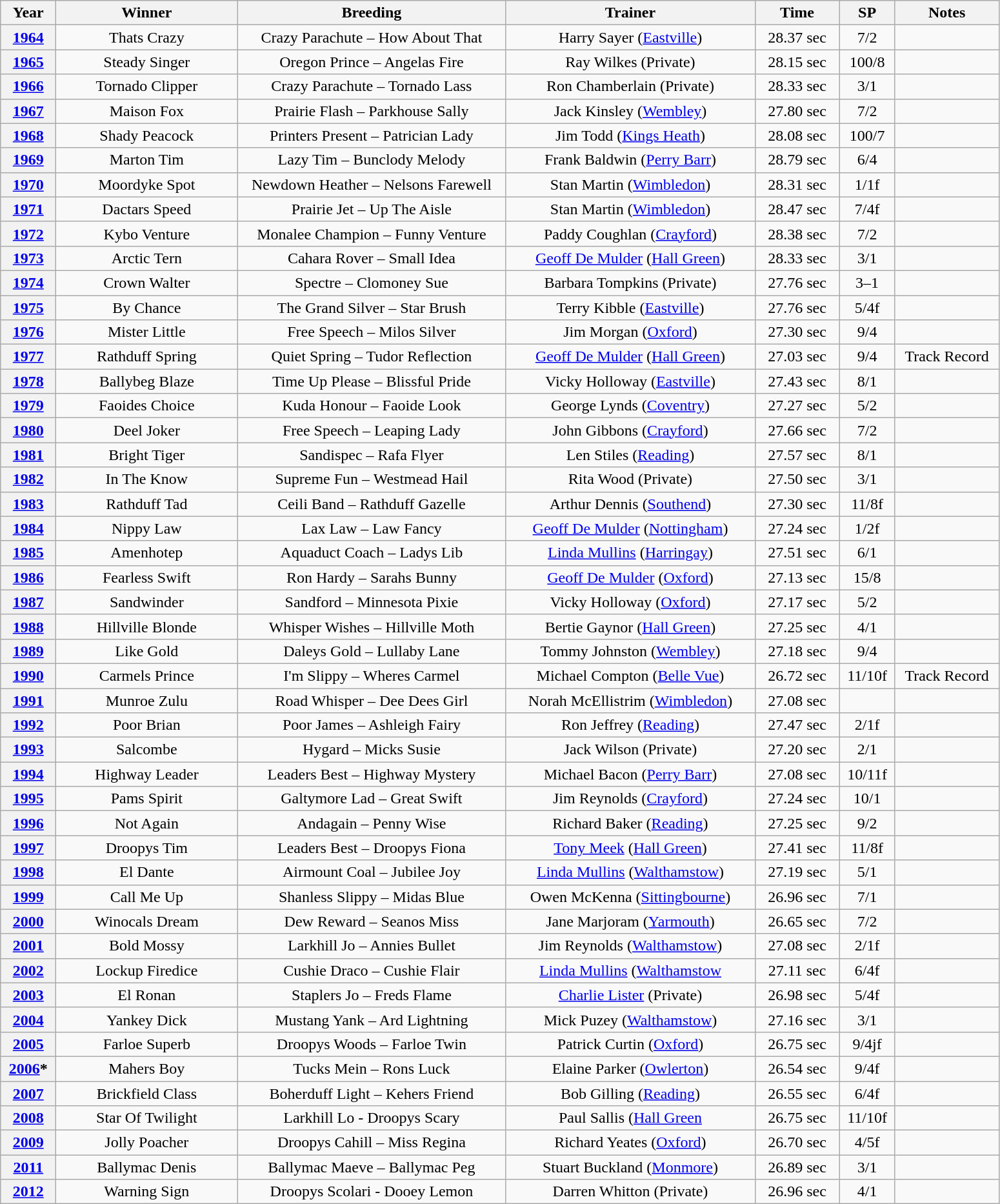<table class="wikitable" style="text-align:center">
<tr>
<th width=50>Year</th>
<th width=180>Winner</th>
<th width=270>Breeding</th>
<th width=250>Trainer</th>
<th width=80>Time</th>
<th width=50>SP</th>
<th width=100>Notes</th>
</tr>
<tr>
<th><a href='#'>1964</a></th>
<td>Thats Crazy</td>
<td>Crazy Parachute – How About That</td>
<td>Harry Sayer (<a href='#'>Eastville</a>)</td>
<td>28.37 sec</td>
<td>7/2</td>
<td></td>
</tr>
<tr>
<th><a href='#'>1965</a></th>
<td>Steady Singer</td>
<td>Oregon Prince – Angelas Fire</td>
<td>Ray Wilkes (Private)</td>
<td>28.15 sec</td>
<td>100/8</td>
<td></td>
</tr>
<tr>
<th><a href='#'>1966</a></th>
<td>Tornado Clipper</td>
<td>Crazy Parachute – Tornado Lass</td>
<td>Ron Chamberlain (Private)</td>
<td>28.33 sec</td>
<td>3/1</td>
<td></td>
</tr>
<tr>
<th><a href='#'>1967</a></th>
<td>Maison Fox</td>
<td>Prairie Flash – Parkhouse Sally</td>
<td>Jack Kinsley (<a href='#'>Wembley</a>)</td>
<td>27.80 sec</td>
<td>7/2</td>
<td></td>
</tr>
<tr>
<th><a href='#'>1968</a></th>
<td>Shady Peacock</td>
<td>Printers Present – Patrician Lady</td>
<td>Jim Todd (<a href='#'>Kings Heath</a>)</td>
<td>28.08 sec</td>
<td>100/7</td>
<td></td>
</tr>
<tr>
<th><a href='#'>1969</a></th>
<td>Marton Tim</td>
<td>Lazy Tim – Bunclody Melody</td>
<td>Frank Baldwin (<a href='#'>Perry Barr</a>)</td>
<td>28.79 sec</td>
<td>6/4</td>
<td></td>
</tr>
<tr>
<th><a href='#'>1970</a></th>
<td>Moordyke Spot</td>
<td>Newdown Heather – Nelsons Farewell</td>
<td>Stan Martin (<a href='#'>Wimbledon</a>)</td>
<td>28.31 sec</td>
<td>1/1f</td>
<td></td>
</tr>
<tr>
<th><a href='#'>1971</a></th>
<td>Dactars Speed</td>
<td>Prairie Jet – Up The Aisle</td>
<td>Stan Martin (<a href='#'>Wimbledon</a>)</td>
<td>28.47 sec</td>
<td>7/4f</td>
<td></td>
</tr>
<tr>
<th><a href='#'>1972</a></th>
<td>Kybo Venture</td>
<td>Monalee Champion – Funny Venture</td>
<td>Paddy Coughlan (<a href='#'>Crayford</a>)</td>
<td>28.38 sec</td>
<td>7/2</td>
<td></td>
</tr>
<tr>
<th><a href='#'>1973</a></th>
<td>Arctic Tern</td>
<td>Cahara Rover – Small Idea</td>
<td><a href='#'>Geoff De Mulder</a> (<a href='#'>Hall Green</a>)</td>
<td>28.33 sec</td>
<td>3/1</td>
<td></td>
</tr>
<tr>
<th><a href='#'>1974</a></th>
<td>Crown Walter</td>
<td>Spectre – Clomoney Sue</td>
<td>Barbara Tompkins (Private)</td>
<td>27.76 sec</td>
<td>3–1</td>
<td></td>
</tr>
<tr>
<th><a href='#'>1975</a></th>
<td>By Chance</td>
<td>The Grand Silver – Star Brush</td>
<td>Terry Kibble (<a href='#'>Eastville</a>)</td>
<td>27.76 sec</td>
<td>5/4f</td>
<td></td>
</tr>
<tr>
<th><a href='#'>1976</a></th>
<td>Mister Little</td>
<td>Free Speech – Milos Silver</td>
<td>Jim Morgan (<a href='#'>Oxford</a>)</td>
<td>27.30 sec</td>
<td>9/4</td>
<td></td>
</tr>
<tr>
<th><a href='#'>1977</a></th>
<td>Rathduff Spring</td>
<td>Quiet Spring – Tudor Reflection</td>
<td><a href='#'>Geoff De Mulder</a> (<a href='#'>Hall Green</a>)</td>
<td>27.03 sec</td>
<td>9/4</td>
<td>Track Record</td>
</tr>
<tr>
<th><a href='#'>1978</a></th>
<td>Ballybeg Blaze</td>
<td>Time Up Please – Blissful Pride</td>
<td>Vicky Holloway (<a href='#'>Eastville</a>)</td>
<td>27.43 sec</td>
<td>8/1</td>
<td></td>
</tr>
<tr>
<th><a href='#'>1979</a></th>
<td>Faoides Choice</td>
<td>Kuda Honour – Faoide Look</td>
<td>George Lynds (<a href='#'>Coventry</a>)</td>
<td>27.27 sec</td>
<td>5/2</td>
<td></td>
</tr>
<tr>
<th><a href='#'>1980</a></th>
<td>Deel Joker</td>
<td>Free Speech – Leaping Lady</td>
<td>John Gibbons (<a href='#'>Crayford</a>)</td>
<td>27.66 sec</td>
<td>7/2</td>
<td></td>
</tr>
<tr>
<th><a href='#'>1981</a></th>
<td>Bright Tiger</td>
<td>Sandispec – Rafa Flyer</td>
<td>Len Stiles (<a href='#'>Reading</a>)</td>
<td>27.57 sec</td>
<td>8/1</td>
<td></td>
</tr>
<tr>
<th><a href='#'>1982</a></th>
<td>In The Know</td>
<td>Supreme Fun – Westmead Hail</td>
<td>Rita Wood (Private)</td>
<td>27.50 sec</td>
<td>3/1</td>
<td></td>
</tr>
<tr>
<th><a href='#'>1983</a></th>
<td>Rathduff Tad</td>
<td>Ceili Band – Rathduff Gazelle</td>
<td>Arthur Dennis (<a href='#'>Southend</a>)</td>
<td>27.30 sec</td>
<td>11/8f</td>
<td></td>
</tr>
<tr>
<th><a href='#'>1984</a></th>
<td>Nippy Law</td>
<td>Lax Law – Law Fancy</td>
<td><a href='#'>Geoff De Mulder</a> (<a href='#'>Nottingham</a>)</td>
<td>27.24 sec</td>
<td>1/2f</td>
<td></td>
</tr>
<tr>
<th><a href='#'>1985</a></th>
<td>Amenhotep</td>
<td>Aquaduct Coach – Ladys Lib</td>
<td><a href='#'>Linda Mullins</a> (<a href='#'>Harringay</a>)</td>
<td>27.51 sec</td>
<td>6/1</td>
<td></td>
</tr>
<tr>
<th><a href='#'>1986</a></th>
<td>Fearless Swift</td>
<td>Ron Hardy – Sarahs Bunny</td>
<td><a href='#'>Geoff De Mulder</a> (<a href='#'>Oxford</a>)</td>
<td>27.13 sec</td>
<td>15/8</td>
<td></td>
</tr>
<tr>
<th><a href='#'>1987</a></th>
<td>Sandwinder</td>
<td>Sandford – Minnesota Pixie</td>
<td>Vicky Holloway (<a href='#'>Oxford</a>)</td>
<td>27.17 sec</td>
<td>5/2</td>
<td></td>
</tr>
<tr>
<th><a href='#'>1988</a></th>
<td>Hillville Blonde</td>
<td>Whisper Wishes – Hillville Moth</td>
<td>Bertie Gaynor (<a href='#'>Hall Green</a>)</td>
<td>27.25 sec</td>
<td>4/1</td>
<td></td>
</tr>
<tr>
<th><a href='#'>1989</a></th>
<td>Like Gold</td>
<td>Daleys Gold – Lullaby Lane</td>
<td>Tommy Johnston (<a href='#'>Wembley</a>)</td>
<td>27.18 sec</td>
<td>9/4</td>
<td></td>
</tr>
<tr>
<th><a href='#'>1990</a></th>
<td>Carmels Prince</td>
<td>I'm Slippy – Wheres Carmel</td>
<td>Michael Compton (<a href='#'>Belle Vue</a>)</td>
<td>26.72 sec</td>
<td>11/10f</td>
<td>Track Record</td>
</tr>
<tr>
<th><a href='#'>1991</a></th>
<td>Munroe Zulu</td>
<td>Road Whisper – Dee Dees Girl</td>
<td>Norah McEllistrim (<a href='#'>Wimbledon</a>)</td>
<td>27.08 sec</td>
<td></td>
<td></td>
</tr>
<tr>
<th><a href='#'>1992</a></th>
<td>Poor Brian</td>
<td>Poor James – Ashleigh Fairy</td>
<td>Ron Jeffrey (<a href='#'>Reading</a>)</td>
<td>27.47 sec</td>
<td>2/1f</td>
<td></td>
</tr>
<tr>
<th><a href='#'>1993</a></th>
<td>Salcombe</td>
<td>Hygard – Micks Susie</td>
<td>Jack Wilson (Private)</td>
<td>27.20 sec</td>
<td>2/1</td>
<td></td>
</tr>
<tr>
<th><a href='#'>1994</a></th>
<td>Highway Leader</td>
<td>Leaders Best – Highway Mystery</td>
<td>Michael Bacon (<a href='#'>Perry Barr</a>)</td>
<td>27.08 sec</td>
<td>10/11f</td>
<td></td>
</tr>
<tr>
<th><a href='#'>1995</a></th>
<td>Pams Spirit</td>
<td>Galtymore Lad – Great Swift</td>
<td>Jim Reynolds (<a href='#'>Crayford</a>)</td>
<td>27.24 sec</td>
<td>10/1</td>
<td></td>
</tr>
<tr>
<th><a href='#'>1996</a></th>
<td>Not Again</td>
<td>Andagain – Penny Wise</td>
<td>Richard Baker (<a href='#'>Reading</a>)</td>
<td>27.25 sec</td>
<td>9/2</td>
<td></td>
</tr>
<tr>
<th><a href='#'>1997</a></th>
<td>Droopys Tim</td>
<td>Leaders Best – Droopys Fiona</td>
<td><a href='#'>Tony Meek</a> (<a href='#'>Hall Green</a>)</td>
<td>27.41 sec</td>
<td>11/8f</td>
<td></td>
</tr>
<tr>
<th><a href='#'>1998</a></th>
<td>El Dante</td>
<td>Airmount Coal – Jubilee Joy</td>
<td><a href='#'>Linda Mullins</a> (<a href='#'>Walthamstow</a>)</td>
<td>27.19 sec</td>
<td>5/1</td>
<td></td>
</tr>
<tr>
<th><a href='#'>1999</a></th>
<td>Call Me Up</td>
<td>Shanless Slippy – Midas Blue</td>
<td>Owen McKenna (<a href='#'>Sittingbourne</a>)</td>
<td>26.96 sec</td>
<td>7/1</td>
<td></td>
</tr>
<tr>
<th><a href='#'>2000</a></th>
<td>Winocals Dream </td>
<td>Dew Reward – Seanos Miss</td>
<td>Jane Marjoram (<a href='#'>Yarmouth</a>)</td>
<td>26.65 sec</td>
<td>7/2</td>
<td></td>
</tr>
<tr>
<th><a href='#'>2001</a></th>
<td>Bold Mossy </td>
<td>Larkhill Jo – Annies Bullet</td>
<td>Jim Reynolds (<a href='#'>Walthamstow</a>)</td>
<td>27.08 sec</td>
<td>2/1f</td>
<td></td>
</tr>
<tr>
<th><a href='#'>2002</a></th>
<td>Lockup Firedice </td>
<td>Cushie Draco – Cushie Flair</td>
<td><a href='#'>Linda Mullins</a> (<a href='#'>Walthamstow</a></td>
<td>27.11 sec</td>
<td>6/4f</td>
<td></td>
</tr>
<tr>
<th><a href='#'>2003</a></th>
<td>El Ronan </td>
<td>Staplers Jo – Freds Flame</td>
<td><a href='#'>Charlie Lister</a> (Private)</td>
<td>26.98 sec</td>
<td>5/4f</td>
<td></td>
</tr>
<tr>
<th><a href='#'>2004</a></th>
<td>Yankey Dick </td>
<td>Mustang Yank – Ard Lightning</td>
<td>Mick Puzey (<a href='#'>Walthamstow</a>)</td>
<td>27.16 sec</td>
<td>3/1</td>
<td></td>
</tr>
<tr>
<th><a href='#'>2005</a></th>
<td>Farloe Superb </td>
<td>Droopys Woods – Farloe Twin</td>
<td>Patrick Curtin (<a href='#'>Oxford</a>)</td>
<td>26.75 sec</td>
<td>9/4jf</td>
<td></td>
</tr>
<tr>
<th><a href='#'>2006</a>*</th>
<td>Mahers Boy </td>
<td>Tucks Mein – Rons Luck</td>
<td>Elaine Parker (<a href='#'>Owlerton</a>)</td>
<td>26.54 sec</td>
<td>9/4f</td>
<td></td>
</tr>
<tr>
<th><a href='#'>2007</a></th>
<td>Brickfield Class</td>
<td>Boherduff Light – Kehers Friend</td>
<td>Bob Gilling (<a href='#'>Reading</a>)</td>
<td>26.55 sec</td>
<td>6/4f</td>
<td></td>
</tr>
<tr>
<th><a href='#'>2008</a></th>
<td>Star Of Twilight</td>
<td>Larkhill Lo - Droopys Scary</td>
<td>Paul Sallis (<a href='#'>Hall Green</a></td>
<td>26.75 sec</td>
<td>11/10f</td>
<td></td>
</tr>
<tr>
<th><a href='#'>2009</a></th>
<td>Jolly Poacher </td>
<td>Droopys Cahill – Miss Regina</td>
<td>Richard Yeates (<a href='#'>Oxford</a>)</td>
<td>26.70 sec</td>
<td>4/5f</td>
<td></td>
</tr>
<tr>
<th><a href='#'>2011</a></th>
<td>Ballymac Denis </td>
<td>Ballymac Maeve – Ballymac Peg</td>
<td>Stuart Buckland (<a href='#'>Monmore</a>)</td>
<td>26.89 sec</td>
<td>3/1</td>
<td></td>
</tr>
<tr>
<th><a href='#'>2012</a></th>
<td>Warning Sign </td>
<td>Droopys Scolari - Dooey Lemon</td>
<td>Darren Whitton (Private)</td>
<td>26.96 sec</td>
<td>4/1</td>
<td></td>
</tr>
</table>
